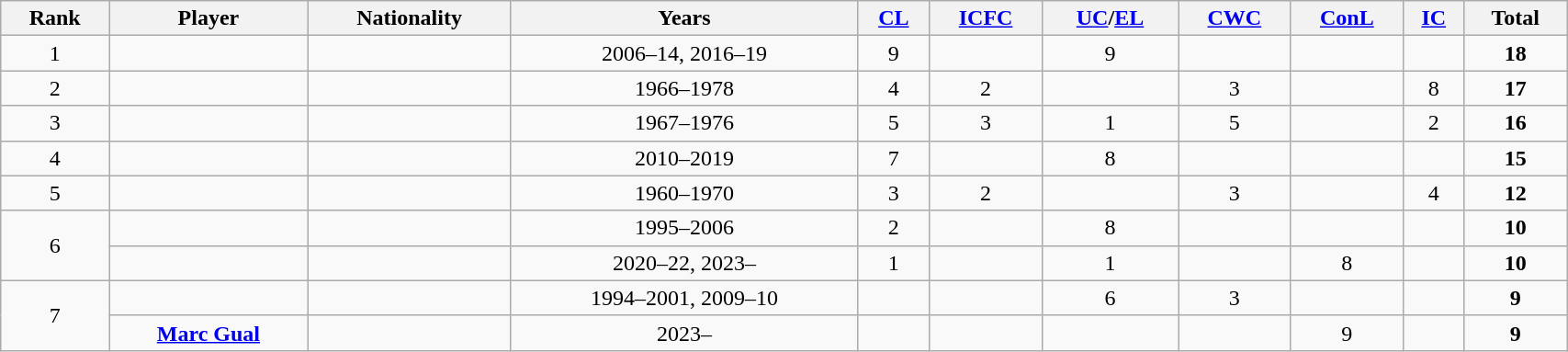<table class="wikitable sortable" style="text-align:center;width:90%">
<tr>
<th>Rank</th>
<th>Player</th>
<th>Nationality</th>
<th>Years</th>
<th><a href='#'>CL</a></th>
<th><a href='#'>ICFC</a></th>
<th><a href='#'>UC</a>/<a href='#'>EL</a></th>
<th><a href='#'>CWC</a></th>
<th><a href='#'>ConL</a></th>
<th><a href='#'>IC</a></th>
<th>Total</th>
</tr>
<tr>
<td>1</td>
<td></td>
<td></td>
<td>2006–14, 2016–19</td>
<td>9</td>
<td></td>
<td>9</td>
<td></td>
<td></td>
<td></td>
<td><strong>18</strong></td>
</tr>
<tr>
<td>2</td>
<td></td>
<td></td>
<td>1966–1978</td>
<td>4</td>
<td>2</td>
<td></td>
<td>3</td>
<td></td>
<td>8</td>
<td><strong>17</strong></td>
</tr>
<tr>
<td>3</td>
<td></td>
<td></td>
<td>1967–1976</td>
<td>5</td>
<td>3</td>
<td>1</td>
<td>5</td>
<td></td>
<td>2</td>
<td><strong>16</strong></td>
</tr>
<tr>
<td>4</td>
<td></td>
<td></td>
<td>2010–2019</td>
<td>7</td>
<td></td>
<td>8</td>
<td></td>
<td></td>
<td></td>
<td><strong>15</strong></td>
</tr>
<tr>
<td>5</td>
<td></td>
<td></td>
<td>1960–1970</td>
<td>3</td>
<td>2</td>
<td></td>
<td>3</td>
<td></td>
<td>4</td>
<td><strong>12</strong></td>
</tr>
<tr>
<td rowspan="2">6</td>
<td></td>
<td></td>
<td>1995–2006</td>
<td>2</td>
<td></td>
<td>8</td>
<td></td>
<td></td>
<td></td>
<td><strong>10</strong></td>
</tr>
<tr>
<td><strong></strong></td>
<td></td>
<td>2020–22, 2023–</td>
<td>1</td>
<td></td>
<td>1</td>
<td></td>
<td>8</td>
<td></td>
<td><strong>10</strong></td>
</tr>
<tr>
<td rowspan="2">7</td>
<td></td>
<td></td>
<td>1994–2001, 2009–10</td>
<td></td>
<td></td>
<td>6</td>
<td>3</td>
<td></td>
<td></td>
<td><strong>9</strong></td>
</tr>
<tr>
<td><strong><a href='#'>Marc Gual</a></strong></td>
<td></td>
<td>2023–</td>
<td></td>
<td></td>
<td></td>
<td></td>
<td>9</td>
<td></td>
<td><strong>9</strong></td>
</tr>
</table>
